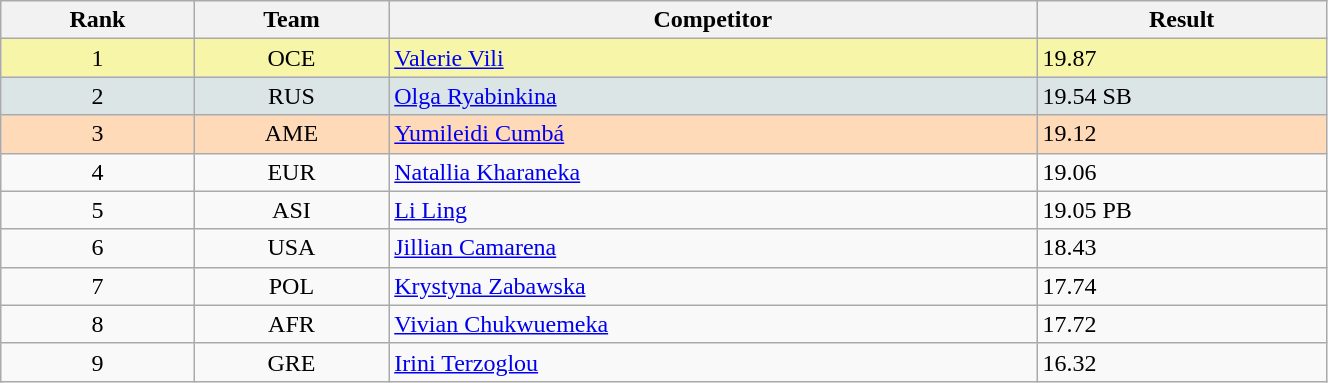<table class="wikitable" width=70% style=text-align:center>
<tr>
<th>Rank</th>
<th>Team</th>
<th>Competitor</th>
<th>Result</th>
</tr>
<tr bgcolor="#F7F6A8">
<td>1</td>
<td>OCE</td>
<td align="left"><a href='#'>Valerie Vili</a></td>
<td align="left">19.87</td>
</tr>
<tr bgcolor="#DCE5E5">
<td>2</td>
<td>RUS</td>
<td align="left"><a href='#'>Olga Ryabinkina</a></td>
<td align="left">19.54 SB</td>
</tr>
<tr bgcolor="#FFDAB9">
<td>3</td>
<td>AME</td>
<td align="left"><a href='#'>Yumileidi Cumbá</a></td>
<td align="left">19.12</td>
</tr>
<tr>
<td>4</td>
<td>EUR</td>
<td align="left"><a href='#'>Natallia Kharaneka</a></td>
<td align="left">19.06</td>
</tr>
<tr>
<td>5</td>
<td>ASI</td>
<td align="left"><a href='#'>Li Ling</a></td>
<td align="left">19.05 PB</td>
</tr>
<tr>
<td>6</td>
<td>USA</td>
<td align="left"><a href='#'>Jillian Camarena</a></td>
<td align="left">18.43</td>
</tr>
<tr>
<td>7</td>
<td>POL</td>
<td align="left"><a href='#'>Krystyna Zabawska</a></td>
<td align="left">17.74</td>
</tr>
<tr>
<td>8</td>
<td>AFR</td>
<td align="left"><a href='#'>Vivian Chukwuemeka</a></td>
<td align="left">17.72</td>
</tr>
<tr>
<td>9</td>
<td>GRE</td>
<td align="left"><a href='#'>Irini Terzoglou</a></td>
<td align="left">16.32</td>
</tr>
</table>
